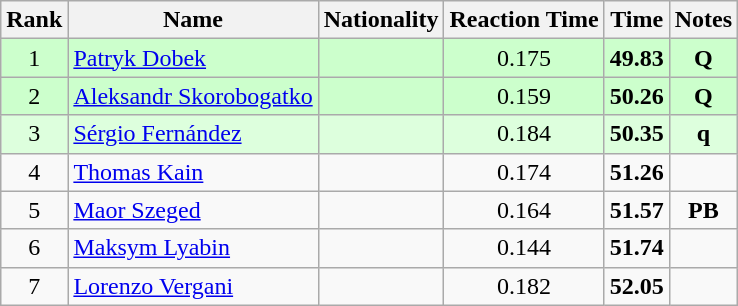<table class="wikitable sortable" style="text-align:center">
<tr>
<th>Rank</th>
<th>Name</th>
<th>Nationality</th>
<th>Reaction Time</th>
<th>Time</th>
<th>Notes</th>
</tr>
<tr bgcolor=ccffcc>
<td>1</td>
<td align=left><a href='#'>Patryk Dobek</a></td>
<td align=left></td>
<td>0.175</td>
<td><strong>49.83</strong></td>
<td><strong>Q</strong></td>
</tr>
<tr bgcolor=ccffcc>
<td>2</td>
<td align=left><a href='#'>Aleksandr Skorobogatko</a></td>
<td align=left></td>
<td>0.159</td>
<td><strong>50.26</strong></td>
<td><strong>Q</strong></td>
</tr>
<tr bgcolor=ddffdd>
<td>3</td>
<td align=left><a href='#'>Sérgio Fernández</a></td>
<td align=left></td>
<td>0.184</td>
<td><strong>50.35</strong></td>
<td><strong>q</strong></td>
</tr>
<tr>
<td>4</td>
<td align=left><a href='#'>Thomas Kain</a></td>
<td align=left></td>
<td>0.174</td>
<td><strong>51.26</strong></td>
<td></td>
</tr>
<tr>
<td>5</td>
<td align=left><a href='#'>Maor Szeged</a></td>
<td align=left></td>
<td>0.164</td>
<td><strong>51.57</strong></td>
<td><strong>PB</strong></td>
</tr>
<tr>
<td>6</td>
<td align=left><a href='#'>Maksym Lyabin</a></td>
<td align=left></td>
<td>0.144</td>
<td><strong>51.74</strong></td>
<td></td>
</tr>
<tr>
<td>7</td>
<td align=left><a href='#'>Lorenzo Vergani</a></td>
<td align=left></td>
<td>0.182</td>
<td><strong>52.05</strong></td>
<td></td>
</tr>
</table>
